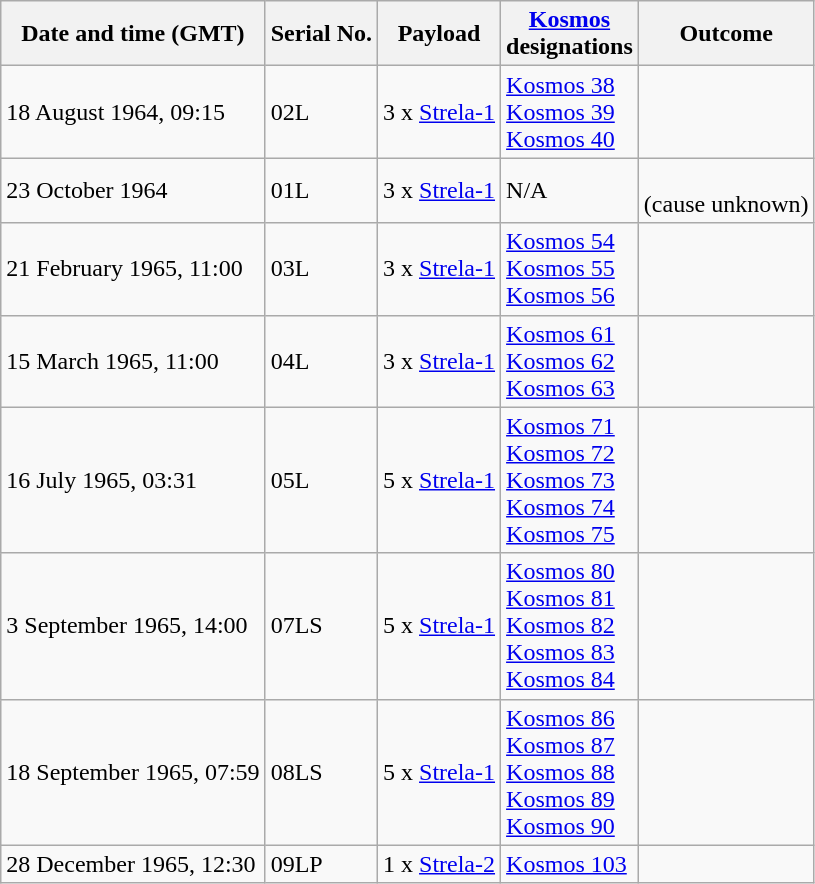<table class="wikitable">
<tr>
<th>Date and time (GMT)</th>
<th>Serial No.</th>
<th>Payload</th>
<th><a href='#'>Kosmos</a><br>designations</th>
<th>Outcome</th>
</tr>
<tr>
<td>18 August 1964, 09:15</td>
<td>02L</td>
<td>3 x <a href='#'>Strela-1</a></td>
<td><a href='#'>Kosmos 38</a><br><a href='#'>Kosmos 39</a><br><a href='#'>Kosmos 40</a></td>
<td></td>
</tr>
<tr>
<td>23 October 1964</td>
<td>01L</td>
<td>3 x <a href='#'>Strela-1</a></td>
<td>N/A</td>
<td><br>(cause unknown)</td>
</tr>
<tr>
<td>21 February 1965, 11:00</td>
<td>03L</td>
<td>3 x <a href='#'>Strela-1</a></td>
<td><a href='#'>Kosmos 54</a><br><a href='#'>Kosmos 55</a><br><a href='#'>Kosmos 56</a></td>
<td></td>
</tr>
<tr>
<td>15 March 1965, 11:00</td>
<td>04L</td>
<td>3 x <a href='#'>Strela-1</a></td>
<td><a href='#'>Kosmos 61</a><br><a href='#'>Kosmos 62</a><br><a href='#'>Kosmos 63</a></td>
<td></td>
</tr>
<tr>
<td>16 July 1965, 03:31</td>
<td>05L</td>
<td>5 x <a href='#'>Strela-1</a></td>
<td><a href='#'>Kosmos 71</a><br><a href='#'>Kosmos 72</a><br><a href='#'>Kosmos 73</a><br><a href='#'>Kosmos 74</a><br><a href='#'>Kosmos 75</a></td>
<td></td>
</tr>
<tr>
<td>3 September 1965, 14:00</td>
<td>07LS</td>
<td>5 x <a href='#'>Strela-1</a></td>
<td><a href='#'>Kosmos 80</a><br><a href='#'>Kosmos 81</a><br><a href='#'>Kosmos 82</a><br><a href='#'>Kosmos 83</a><br><a href='#'>Kosmos 84</a></td>
<td></td>
</tr>
<tr>
<td>18 September 1965, 07:59</td>
<td>08LS</td>
<td>5 x <a href='#'>Strela-1</a></td>
<td><a href='#'>Kosmos 86</a><br><a href='#'>Kosmos 87</a><br><a href='#'>Kosmos 88</a><br><a href='#'>Kosmos 89</a><br><a href='#'>Kosmos 90</a></td>
<td></td>
</tr>
<tr>
<td>28 December 1965, 12:30</td>
<td>09LP</td>
<td>1 x <a href='#'>Strela-2</a></td>
<td><a href='#'>Kosmos 103</a></td>
<td></td>
</tr>
</table>
